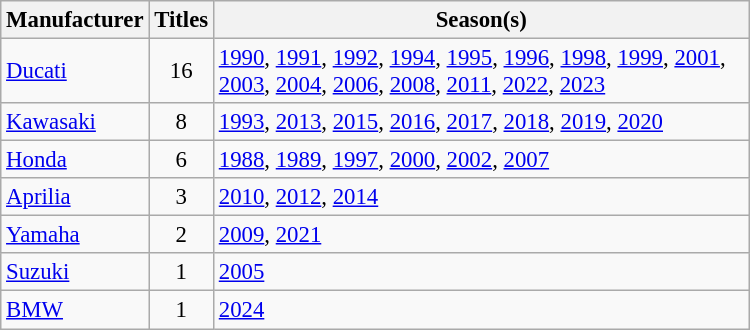<table class="wikitable" style="font-size:95%;">
<tr>
<th>Manufacturer</th>
<th>Titles</th>
<th width=350>Season(s)</th>
</tr>
<tr>
<td> <a href='#'>Ducati</a></td>
<td align=center>16</td>
<td><a href='#'>1990</a>, <a href='#'>1991</a>, <a href='#'>1992</a>, <a href='#'>1994</a>, <a href='#'>1995</a>, <a href='#'>1996</a>, <a href='#'>1998</a>, <a href='#'>1999</a>, <a href='#'>2001</a>, <a href='#'>2003</a>, <a href='#'>2004</a>, <a href='#'>2006</a>, <a href='#'>2008</a>, <a href='#'>2011</a>, <a href='#'>2022</a>, <a href='#'>2023</a></td>
</tr>
<tr>
<td> <a href='#'>Kawasaki</a></td>
<td align=center>8</td>
<td><a href='#'>1993</a>, <a href='#'>2013</a>, <a href='#'>2015</a>, <a href='#'>2016</a>, <a href='#'>2017</a>, <a href='#'>2018</a>, <a href='#'>2019</a>, <a href='#'>2020</a></td>
</tr>
<tr>
<td> <a href='#'>Honda</a></td>
<td align=center>6</td>
<td><a href='#'>1988</a>, <a href='#'>1989</a>, <a href='#'>1997</a>, <a href='#'>2000</a>, <a href='#'>2002</a>, <a href='#'>2007</a></td>
</tr>
<tr>
<td> <a href='#'>Aprilia</a></td>
<td align=center>3</td>
<td><a href='#'>2010</a>, <a href='#'>2012</a>, <a href='#'>2014</a></td>
</tr>
<tr>
<td> <a href='#'>Yamaha</a></td>
<td align=center>2</td>
<td><a href='#'>2009</a>, <a href='#'>2021</a></td>
</tr>
<tr>
<td> <a href='#'>Suzuki</a></td>
<td align=center>1</td>
<td><a href='#'>2005</a></td>
</tr>
<tr>
<td> <a href='#'>BMW</a></td>
<td align=center>1</td>
<td><a href='#'>2024</a></td>
</tr>
</table>
